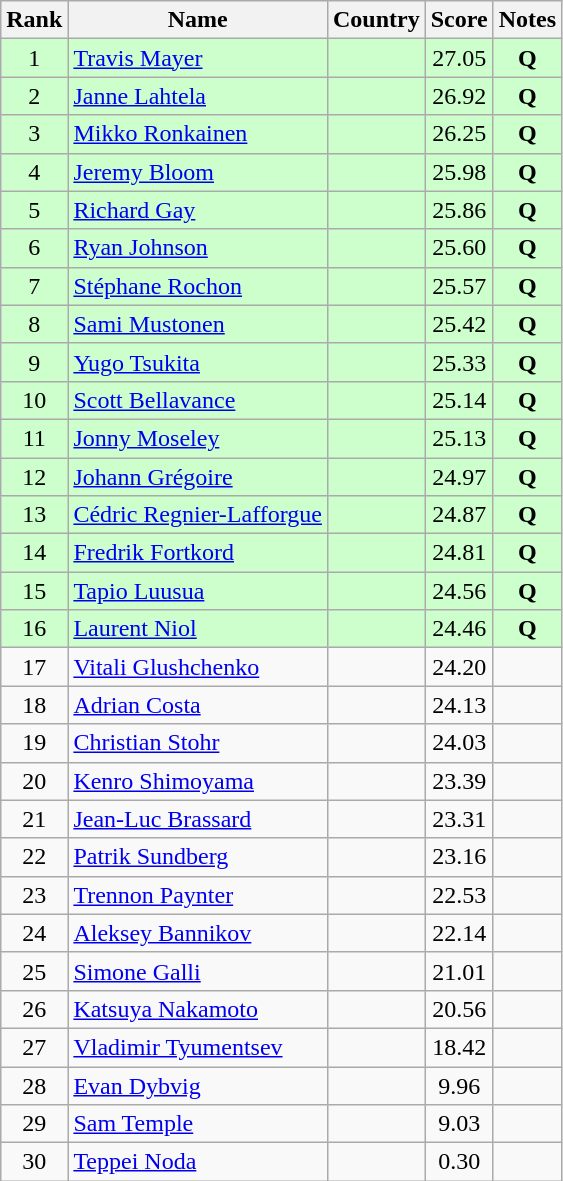<table class="wikitable sortable" style="text-align:center">
<tr>
<th>Rank</th>
<th>Name</th>
<th>Country</th>
<th>Score</th>
<th>Notes</th>
</tr>
<tr bgcolor="#ccffcc">
<td>1</td>
<td align=left><a href='#'>Travis Mayer</a></td>
<td align=left></td>
<td>27.05</td>
<td><strong>Q</strong></td>
</tr>
<tr bgcolor="#ccffcc">
<td>2</td>
<td align=left><a href='#'>Janne Lahtela</a></td>
<td align=left></td>
<td>26.92</td>
<td><strong>Q</strong></td>
</tr>
<tr bgcolor="#ccffcc">
<td>3</td>
<td align=left><a href='#'>Mikko Ronkainen</a></td>
<td align=left></td>
<td>26.25</td>
<td><strong>Q</strong></td>
</tr>
<tr bgcolor="#ccffcc">
<td>4</td>
<td align=left><a href='#'>Jeremy Bloom</a></td>
<td align=left></td>
<td>25.98</td>
<td><strong>Q</strong></td>
</tr>
<tr bgcolor="#ccffcc">
<td>5</td>
<td align=left><a href='#'>Richard Gay</a></td>
<td align=left></td>
<td>25.86</td>
<td><strong>Q</strong></td>
</tr>
<tr bgcolor="#ccffcc">
<td>6</td>
<td align=left><a href='#'>Ryan Johnson</a></td>
<td align=left></td>
<td>25.60</td>
<td><strong>Q</strong></td>
</tr>
<tr bgcolor="#ccffcc">
<td>7</td>
<td align=left><a href='#'>Stéphane Rochon</a></td>
<td align=left></td>
<td>25.57</td>
<td><strong>Q</strong></td>
</tr>
<tr bgcolor="#ccffcc">
<td>8</td>
<td align=left><a href='#'>Sami Mustonen</a></td>
<td align=left></td>
<td>25.42</td>
<td><strong>Q</strong></td>
</tr>
<tr bgcolor="#ccffcc">
<td>9</td>
<td align=left><a href='#'>Yugo Tsukita</a></td>
<td align=left></td>
<td>25.33</td>
<td><strong>Q</strong></td>
</tr>
<tr bgcolor="#ccffcc">
<td>10</td>
<td align=left><a href='#'>Scott Bellavance</a></td>
<td align=left></td>
<td>25.14</td>
<td><strong>Q</strong></td>
</tr>
<tr bgcolor="#ccffcc">
<td>11</td>
<td align=left><a href='#'>Jonny Moseley</a></td>
<td align=left></td>
<td>25.13</td>
<td><strong>Q</strong></td>
</tr>
<tr bgcolor="#ccffcc">
<td>12</td>
<td align=left><a href='#'>Johann Grégoire</a></td>
<td align=left></td>
<td>24.97</td>
<td><strong>Q</strong></td>
</tr>
<tr bgcolor="#ccffcc">
<td>13</td>
<td align=left><a href='#'>Cédric Regnier-Lafforgue</a></td>
<td align=left></td>
<td>24.87</td>
<td><strong>Q</strong></td>
</tr>
<tr bgcolor="#ccffcc">
<td>14</td>
<td align=left><a href='#'>Fredrik Fortkord</a></td>
<td align=left></td>
<td>24.81</td>
<td><strong>Q</strong></td>
</tr>
<tr bgcolor="#ccffcc">
<td>15</td>
<td align=left><a href='#'>Tapio Luusua</a></td>
<td align=left></td>
<td>24.56</td>
<td><strong>Q</strong></td>
</tr>
<tr bgcolor="#ccffcc">
<td>16</td>
<td align=left><a href='#'>Laurent Niol</a></td>
<td align=left></td>
<td>24.46</td>
<td><strong>Q</strong></td>
</tr>
<tr>
<td>17</td>
<td align=left><a href='#'>Vitali Glushchenko</a></td>
<td align=left></td>
<td>24.20</td>
<td></td>
</tr>
<tr>
<td>18</td>
<td align=left><a href='#'>Adrian Costa</a></td>
<td align=left></td>
<td>24.13</td>
<td></td>
</tr>
<tr>
<td>19</td>
<td align=left><a href='#'>Christian Stohr</a></td>
<td align=left></td>
<td>24.03</td>
<td></td>
</tr>
<tr>
<td>20</td>
<td align=left><a href='#'>Kenro Shimoyama</a></td>
<td align=left></td>
<td>23.39</td>
<td></td>
</tr>
<tr>
<td>21</td>
<td align=left><a href='#'>Jean-Luc Brassard</a></td>
<td align=left></td>
<td>23.31</td>
<td></td>
</tr>
<tr>
<td>22</td>
<td align=left><a href='#'>Patrik Sundberg</a></td>
<td align=left></td>
<td>23.16</td>
<td></td>
</tr>
<tr>
<td>23</td>
<td align=left><a href='#'>Trennon Paynter</a></td>
<td align=left></td>
<td>22.53</td>
<td></td>
</tr>
<tr>
<td>24</td>
<td align=left><a href='#'>Aleksey Bannikov</a></td>
<td align=left></td>
<td>22.14</td>
<td></td>
</tr>
<tr>
<td>25</td>
<td align=left><a href='#'>Simone Galli</a></td>
<td align=left></td>
<td>21.01</td>
<td></td>
</tr>
<tr>
<td>26</td>
<td align=left><a href='#'>Katsuya Nakamoto</a></td>
<td align=left></td>
<td>20.56</td>
<td></td>
</tr>
<tr>
<td>27</td>
<td align=left><a href='#'>Vladimir Tyumentsev</a></td>
<td align=left></td>
<td>18.42</td>
<td></td>
</tr>
<tr>
<td>28</td>
<td align=left><a href='#'>Evan Dybvig</a></td>
<td align=left></td>
<td>9.96</td>
<td></td>
</tr>
<tr>
<td>29</td>
<td align=left><a href='#'>Sam Temple</a></td>
<td align=left></td>
<td>9.03</td>
<td></td>
</tr>
<tr>
<td>30</td>
<td align=left><a href='#'>Teppei Noda</a></td>
<td align=left></td>
<td>0.30</td>
<td></td>
</tr>
</table>
